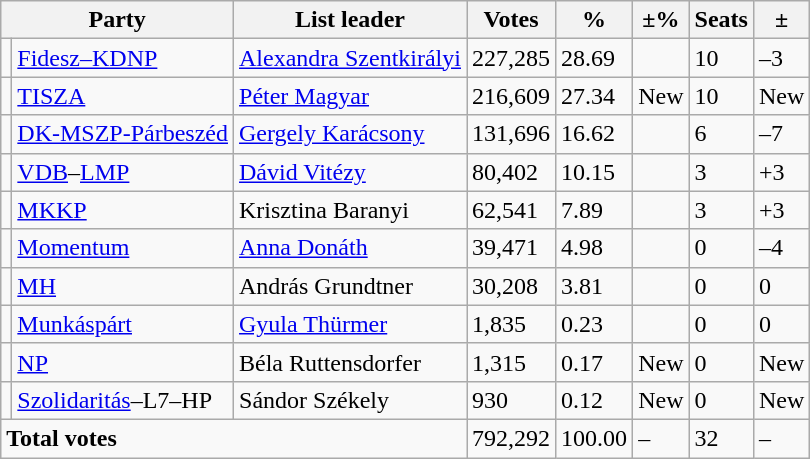<table class="wikitable">
<tr>
<th colspan="2">Party</th>
<th>List leader</th>
<th>Votes</th>
<th>%</th>
<th><strong>±%</strong></th>
<th>Seats</th>
<th><strong>±</strong></th>
</tr>
<tr>
<td></td>
<td><a href='#'>Fidesz–KDNP</a></td>
<td><a href='#'>Alexandra Szentkirályi</a></td>
<td>227,285</td>
<td>28.69</td>
<td></td>
<td>10</td>
<td>–3</td>
</tr>
<tr>
<td></td>
<td><a href='#'>TISZA</a></td>
<td><a href='#'>Péter Magyar</a></td>
<td>216,609</td>
<td>27.34</td>
<td>New</td>
<td>10</td>
<td>New</td>
</tr>
<tr>
<td></td>
<td><a href='#'>DK-MSZP-Párbeszéd</a></td>
<td><a href='#'>Gergely Karácsony</a></td>
<td>131,696</td>
<td>16.62</td>
<td></td>
<td>6</td>
<td>–7</td>
</tr>
<tr>
<td></td>
<td><a href='#'>VDB</a>–<a href='#'>LMP</a></td>
<td><a href='#'>Dávid Vitézy</a></td>
<td>80,402</td>
<td>10.15</td>
<td></td>
<td>3</td>
<td>+3</td>
</tr>
<tr>
<td></td>
<td><a href='#'>MKKP</a></td>
<td>Krisztina Baranyi</td>
<td>62,541</td>
<td>7.89</td>
<td></td>
<td>3</td>
<td>+3</td>
</tr>
<tr>
<td></td>
<td><a href='#'>Momentum</a></td>
<td><a href='#'>Anna Donáth</a></td>
<td>39,471</td>
<td>4.98</td>
<td></td>
<td>0</td>
<td>–4</td>
</tr>
<tr>
<td></td>
<td><a href='#'>MH</a></td>
<td>András Grundtner</td>
<td>30,208</td>
<td>3.81</td>
<td></td>
<td>0</td>
<td>0</td>
</tr>
<tr>
<td></td>
<td><a href='#'>Munkáspárt</a></td>
<td><a href='#'>Gyula Thürmer</a></td>
<td>1,835</td>
<td>0.23</td>
<td></td>
<td>0</td>
<td>0</td>
</tr>
<tr>
<td></td>
<td><a href='#'>NP</a></td>
<td>Béla Ruttensdorfer</td>
<td>1,315</td>
<td>0.17</td>
<td>New</td>
<td>0</td>
<td>New</td>
</tr>
<tr>
<td></td>
<td><a href='#'>Szolidaritás</a>–L7–HP</td>
<td>Sándor Székely</td>
<td>930</td>
<td>0.12</td>
<td>New</td>
<td>0</td>
<td>New</td>
</tr>
<tr>
<td colspan="3"><strong>Total votes</strong></td>
<td>792,292</td>
<td>100.00</td>
<td>–</td>
<td>32</td>
<td>–</td>
</tr>
</table>
